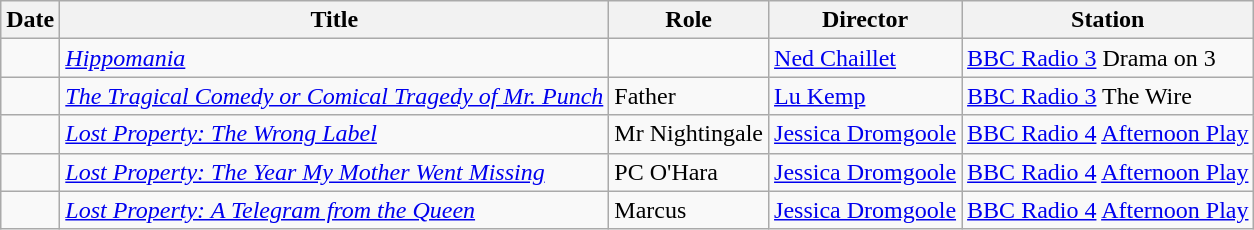<table class="wikitable sortable">
<tr>
<th>Date</th>
<th>Title</th>
<th>Role</th>
<th>Director</th>
<th>Station</th>
</tr>
<tr>
<td></td>
<td><em><a href='#'>Hippomania</a></em></td>
<td></td>
<td><a href='#'>Ned Chaillet</a></td>
<td><a href='#'>BBC Radio 3</a> Drama on 3</td>
</tr>
<tr>
<td></td>
<td><em><a href='#'>The Tragical Comedy or Comical Tragedy of Mr. Punch</a></em></td>
<td>Father</td>
<td><a href='#'>Lu Kemp</a></td>
<td><a href='#'>BBC Radio 3</a> The Wire</td>
</tr>
<tr>
<td></td>
<td><em><a href='#'>Lost Property: The Wrong Label</a></em></td>
<td>Mr Nightingale</td>
<td><a href='#'>Jessica Dromgoole</a></td>
<td><a href='#'>BBC Radio 4</a> <a href='#'>Afternoon Play</a></td>
</tr>
<tr>
<td></td>
<td><em><a href='#'>Lost Property: The Year My Mother Went Missing</a></em></td>
<td>PC O'Hara</td>
<td><a href='#'>Jessica Dromgoole</a></td>
<td><a href='#'>BBC Radio 4</a> <a href='#'>Afternoon Play</a></td>
</tr>
<tr>
<td></td>
<td><em><a href='#'>Lost Property: A Telegram from the Queen</a></em></td>
<td>Marcus</td>
<td><a href='#'>Jessica Dromgoole</a></td>
<td><a href='#'>BBC Radio 4</a> <a href='#'>Afternoon Play</a></td>
</tr>
</table>
